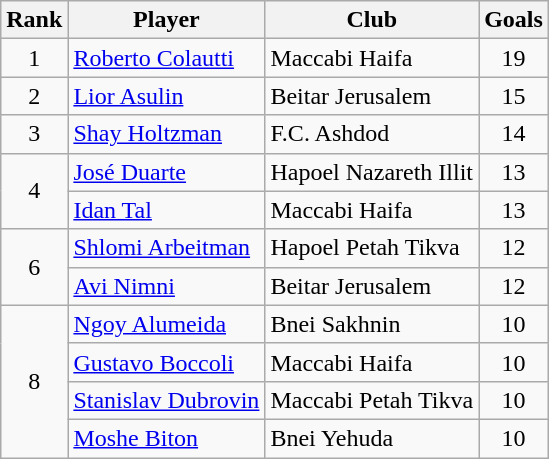<table class="wikitable">
<tr>
<th>Rank</th>
<th>Player</th>
<th>Club</th>
<th>Goals</th>
</tr>
<tr>
<td align="center">1</td>
<td> <a href='#'>Roberto Colautti</a></td>
<td>Maccabi Haifa</td>
<td align="center">19</td>
</tr>
<tr>
<td align="center">2</td>
<td> <a href='#'>Lior Asulin</a></td>
<td>Beitar Jerusalem</td>
<td align="center">15</td>
</tr>
<tr>
<td align="center">3</td>
<td> <a href='#'>Shay Holtzman</a></td>
<td>F.C. Ashdod</td>
<td align="center">14</td>
</tr>
<tr>
<td rowspan="2" align="center">4</td>
<td> <a href='#'>José Duarte</a></td>
<td>Hapoel Nazareth Illit</td>
<td align="center">13</td>
</tr>
<tr>
<td> <a href='#'>Idan Tal</a></td>
<td>Maccabi Haifa</td>
<td align="center">13</td>
</tr>
<tr>
<td rowspan="2" align="center">6</td>
<td> <a href='#'>Shlomi Arbeitman</a></td>
<td>Hapoel Petah Tikva</td>
<td align="center">12</td>
</tr>
<tr>
<td> <a href='#'>Avi Nimni</a></td>
<td>Beitar Jerusalem</td>
<td align="center">12</td>
</tr>
<tr>
<td rowspan="4" align="center">8</td>
<td> <a href='#'>Ngoy Alumeida</a></td>
<td>Bnei Sakhnin</td>
<td align="center">10</td>
</tr>
<tr>
<td> <a href='#'>Gustavo Boccoli</a></td>
<td>Maccabi Haifa</td>
<td align="center">10</td>
</tr>
<tr>
<td> <a href='#'>Stanislav Dubrovin</a></td>
<td>Maccabi Petah Tikva</td>
<td align="center">10</td>
</tr>
<tr>
<td> <a href='#'>Moshe Biton</a></td>
<td>Bnei Yehuda</td>
<td align="center">10</td>
</tr>
</table>
